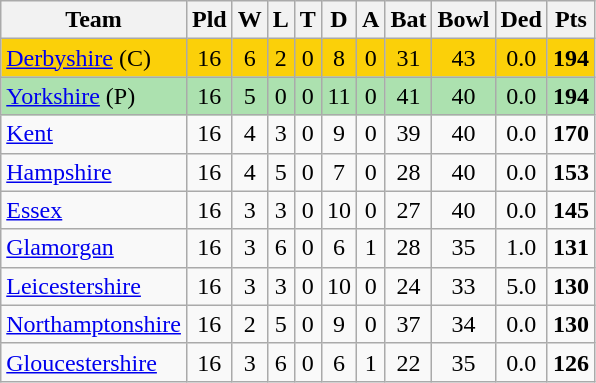<table class="wikitable" style="text-align: center;">
<tr>
<th>Team</th>
<th>Pld</th>
<th>W</th>
<th>L</th>
<th>T</th>
<th>D</th>
<th>A</th>
<th>Bat</th>
<th>Bowl</th>
<th>Ded</th>
<th>Pts</th>
</tr>
<tr style="background:#fbd009;">
<td align=left><a href='#'>Derbyshire</a> (C)</td>
<td>16</td>
<td>6</td>
<td>2</td>
<td>0</td>
<td>8</td>
<td>0</td>
<td>31</td>
<td>43</td>
<td>0.0</td>
<td><strong>194</strong></td>
</tr>
<tr style="background:#ace1af;">
<td align=left><a href='#'>Yorkshire</a> (P)</td>
<td>16</td>
<td>5</td>
<td>0</td>
<td>0</td>
<td>11</td>
<td>0</td>
<td>41</td>
<td>40</td>
<td>0.0</td>
<td><strong>194</strong></td>
</tr>
<tr>
<td align=left><a href='#'>Kent</a></td>
<td>16</td>
<td>4</td>
<td>3</td>
<td>0</td>
<td>9</td>
<td>0</td>
<td>39</td>
<td>40</td>
<td>0.0</td>
<td><strong>170</strong></td>
</tr>
<tr>
<td align=left><a href='#'>Hampshire</a></td>
<td>16</td>
<td>4</td>
<td>5</td>
<td>0</td>
<td>7</td>
<td>0</td>
<td>28</td>
<td>40</td>
<td>0.0</td>
<td><strong>153</strong></td>
</tr>
<tr>
<td align=left><a href='#'>Essex</a></td>
<td>16</td>
<td>3</td>
<td>3</td>
<td>0</td>
<td>10</td>
<td>0</td>
<td>27</td>
<td>40</td>
<td>0.0</td>
<td><strong>145</strong></td>
</tr>
<tr>
<td align=left><a href='#'>Glamorgan</a></td>
<td>16</td>
<td>3</td>
<td>6</td>
<td>0</td>
<td>6</td>
<td>1</td>
<td>28</td>
<td>35</td>
<td>1.0</td>
<td><strong>131</strong></td>
</tr>
<tr>
<td align=left><a href='#'>Leicestershire</a></td>
<td>16</td>
<td>3</td>
<td>3</td>
<td>0</td>
<td>10</td>
<td>0</td>
<td>24</td>
<td>33</td>
<td>5.0</td>
<td><strong>130</strong></td>
</tr>
<tr>
<td align=left><a href='#'>Northamptonshire</a></td>
<td>16</td>
<td>2</td>
<td>5</td>
<td>0</td>
<td>9</td>
<td>0</td>
<td>37</td>
<td>34</td>
<td>0.0</td>
<td><strong>130</strong></td>
</tr>
<tr>
<td align=left><a href='#'>Gloucestershire</a></td>
<td>16</td>
<td>3</td>
<td>6</td>
<td>0</td>
<td>6</td>
<td>1</td>
<td>22</td>
<td>35</td>
<td>0.0</td>
<td><strong>126</strong></td>
</tr>
</table>
